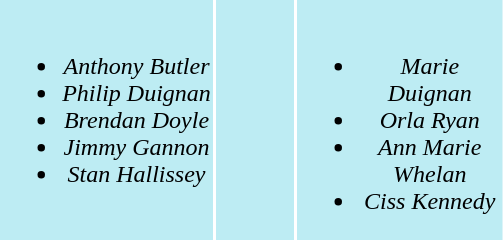<table>
<tr align=center bgcolor="#bdecf3">
<td width="140" valign="top"><br><ul><li><em>Anthony Butler</em></li><li><em>Philip Duignan</em></li><li><em>Brendan Doyle</em></li><li><em>Jimmy Gannon</em></li><li><em>Stan Hallissey</em></li></ul></td>
<td width="50"><em> </em></td>
<td width="135" valign="top"><br><ul><li><em>Marie Duignan</em></li><li><em>Orla Ryan</em></li><li><em>Ann Marie Whelan</em></li><li><em>Ciss Kennedy</em></li></ul></td>
</tr>
</table>
